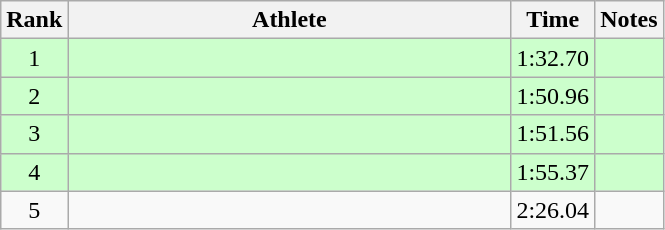<table class="wikitable" style="text-align:center">
<tr>
<th>Rank</th>
<th Style="width:18em">Athlete</th>
<th>Time</th>
<th>Notes</th>
</tr>
<tr style="background:#cfc">
<td>1</td>
<td style="text-align:left"></td>
<td>1:32.70</td>
<td></td>
</tr>
<tr style="background:#cfc">
<td>2</td>
<td style="text-align:left"></td>
<td>1:50.96</td>
<td></td>
</tr>
<tr style="background:#cfc">
<td>3</td>
<td style="text-align:left"></td>
<td>1:51.56</td>
<td></td>
</tr>
<tr style="background:#cfc">
<td>4</td>
<td style="text-align:left"></td>
<td>1:55.37</td>
<td></td>
</tr>
<tr>
<td>5</td>
<td style="text-align:left"></td>
<td>2:26.04</td>
<td></td>
</tr>
</table>
